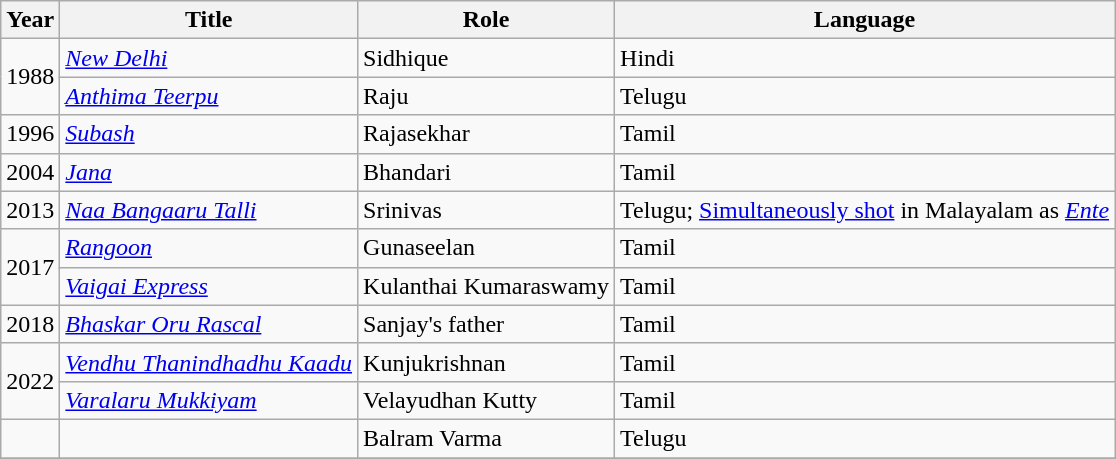<table class="wikitable sortable">
<tr>
<th>Year</th>
<th>Title</th>
<th>Role</th>
<th>Language</th>
</tr>
<tr>
<td rowspan=2>1988</td>
<td><em><a href='#'>New Delhi</a></em></td>
<td>Sidhique</td>
<td>Hindi</td>
</tr>
<tr>
<td><em><a href='#'>Anthima Teerpu</a></em></td>
<td>Raju</td>
<td>Telugu</td>
</tr>
<tr>
<td>1996</td>
<td><em><a href='#'>Subash</a></em></td>
<td>Rajasekhar</td>
<td>Tamil</td>
</tr>
<tr>
<td>2004</td>
<td><em><a href='#'>Jana</a></em></td>
<td>Bhandari</td>
<td>Tamil</td>
</tr>
<tr>
<td>2013</td>
<td><em><a href='#'>Naa Bangaaru Talli</a></em></td>
<td>Srinivas</td>
<td>Telugu; <a href='#'>Simultaneously shot</a> in Malayalam as <em><a href='#'>Ente</a></em></td>
</tr>
<tr>
<td rowspan=2>2017</td>
<td><em><a href='#'>Rangoon</a></em></td>
<td>Gunaseelan</td>
<td>Tamil</td>
</tr>
<tr>
<td><em><a href='#'>Vaigai Express</a></em></td>
<td>Kulanthai Kumaraswamy</td>
<td>Tamil</td>
</tr>
<tr>
<td>2018</td>
<td><em><a href='#'>Bhaskar Oru Rascal</a></em></td>
<td>Sanjay's father</td>
<td>Tamil</td>
</tr>
<tr>
<td rowspan=2>2022</td>
<td><em><a href='#'>Vendhu Thanindhadhu Kaadu</a></em></td>
<td>Kunjukrishnan</td>
<td>Tamil</td>
</tr>
<tr>
<td><em><a href='#'>Varalaru Mukkiyam</a></em></td>
<td>Velayudhan Kutty</td>
<td>Tamil</td>
</tr>
<tr>
<td></td>
<td></td>
<td>Balram Varma</td>
<td>Telugu</td>
</tr>
<tr>
</tr>
</table>
